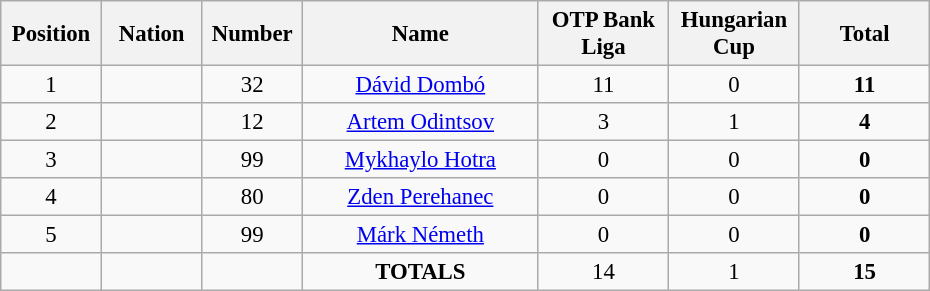<table class="wikitable" style="font-size: 95%; text-align: center;">
<tr>
<th width=60>Position</th>
<th width=60>Nation</th>
<th width=60>Number</th>
<th width=150>Name</th>
<th width=80>OTP Bank Liga</th>
<th width=80>Hungarian Cup</th>
<th width=80>Total</th>
</tr>
<tr>
<td>1</td>
<td></td>
<td>32</td>
<td><a href='#'>Dávid Dombó</a></td>
<td>11</td>
<td>0</td>
<td><strong>11</strong></td>
</tr>
<tr>
<td>2</td>
<td></td>
<td>12</td>
<td><a href='#'>Artem Odintsov</a></td>
<td>3</td>
<td>1</td>
<td><strong>4</strong></td>
</tr>
<tr>
<td>3</td>
<td></td>
<td>99</td>
<td><a href='#'>Mykhaylo Hotra</a></td>
<td>0</td>
<td>0</td>
<td><strong>0</strong></td>
</tr>
<tr>
<td>4</td>
<td></td>
<td>80</td>
<td><a href='#'>Zden Perehanec</a></td>
<td>0</td>
<td>0</td>
<td><strong>0</strong></td>
</tr>
<tr>
<td>5</td>
<td></td>
<td>99</td>
<td><a href='#'>Márk Németh</a></td>
<td>0</td>
<td>0</td>
<td><strong>0</strong></td>
</tr>
<tr>
<td></td>
<td></td>
<td></td>
<td><strong>TOTALS</strong></td>
<td>14</td>
<td>1</td>
<td><strong>15</strong></td>
</tr>
</table>
